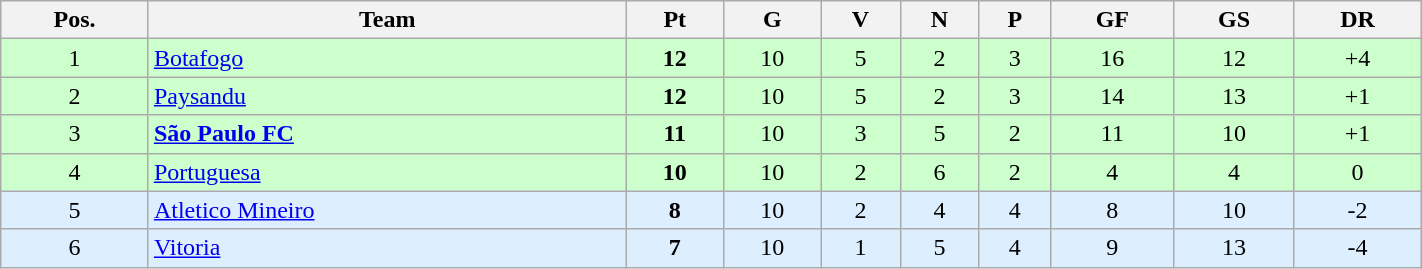<table class="wikitable" style="width:75%;text-align:center;">
<tr>
<th>Pos.</th>
<th>Team</th>
<th>Pt</th>
<th>G</th>
<th>V</th>
<th>N</th>
<th>P</th>
<th>GF</th>
<th>GS</th>
<th>DR</th>
</tr>
<tr bgcolor=#ccffcc>
<td>1</td>
<td align=left><a href='#'>Botafogo</a></td>
<td><strong>12</strong></td>
<td>10</td>
<td>5</td>
<td>2</td>
<td>3</td>
<td>16</td>
<td>12</td>
<td>+4</td>
</tr>
<tr bgcolor=#ccffcc>
<td>2</td>
<td align=left><a href='#'>Paysandu</a></td>
<td><strong>12</strong></td>
<td>10</td>
<td>5</td>
<td>2</td>
<td>3</td>
<td>14</td>
<td>13</td>
<td>+1</td>
</tr>
<tr bgcolor=#ccffcc>
<td>3</td>
<td align=left><strong><a href='#'>São Paulo FC</a></strong></td>
<td><strong>11</strong></td>
<td>10</td>
<td>3</td>
<td>5</td>
<td>2</td>
<td>11</td>
<td>10</td>
<td>+1</td>
</tr>
<tr bgcolor=#ccffcc>
<td>4</td>
<td align=left><a href='#'>Portuguesa</a></td>
<td><strong>10</strong></td>
<td>10</td>
<td>2</td>
<td>6</td>
<td>2</td>
<td>4</td>
<td>4</td>
<td>0</td>
</tr>
<tr bgcolor=#ddeeff>
<td>5</td>
<td align=left><a href='#'>Atletico Mineiro</a></td>
<td><strong>8</strong></td>
<td>10</td>
<td>2</td>
<td>4</td>
<td>4</td>
<td>8</td>
<td>10</td>
<td>-2</td>
</tr>
<tr bgcolor=#ddeeff>
<td>6</td>
<td align=left><a href='#'>Vitoria</a></td>
<td><strong>7</strong></td>
<td>10</td>
<td>1</td>
<td>5</td>
<td>4</td>
<td>9</td>
<td>13</td>
<td>-4</td>
</tr>
</table>
